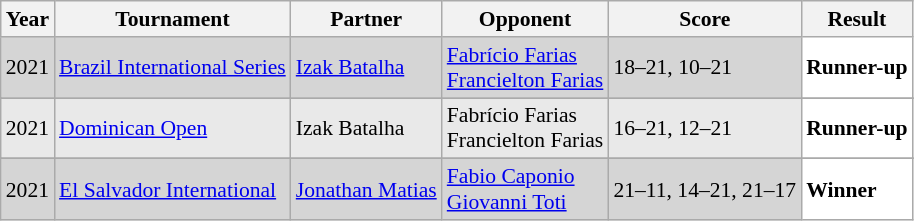<table class="sortable wikitable" style="font-size: 90%;">
<tr>
<th>Year</th>
<th>Tournament</th>
<th>Partner</th>
<th>Opponent</th>
<th>Score</th>
<th>Result</th>
</tr>
<tr style="background:#D5D5D5">
<td align="center">2021</td>
<td align="left"><a href='#'>Brazil International Series</a></td>
<td align="left"> <a href='#'>Izak Batalha</a></td>
<td align="left"> <a href='#'>Fabrício Farias</a><br> <a href='#'>Francielton Farias</a></td>
<td align="left">18–21, 10–21</td>
<td style="text-align:left; background:white"> <strong>Runner-up</strong></td>
</tr>
<tr>
</tr>
<tr style="background:#E9E9E9">
<td align="center">2021</td>
<td align="left"><a href='#'>Dominican Open</a></td>
<td align="left"> Izak Batalha</td>
<td align="left"> Fabrício Farias <br> Francielton Farias</td>
<td align="left">16–21, 12–21</td>
<td style="text-align:left; background:white"> <strong>Runner-up</strong></td>
</tr>
<tr>
</tr>
<tr style="background:#D5D5D5">
<td align="center">2021</td>
<td align="left"><a href='#'>El Salvador International</a></td>
<td align="left"> <a href='#'>Jonathan Matias</a></td>
<td align="left"> <a href='#'>Fabio Caponio</a><br> <a href='#'>Giovanni Toti</a></td>
<td align="left">21–11, 14–21, 21–17</td>
<td style="text-align:left; background:white"> <strong>Winner</strong></td>
</tr>
</table>
